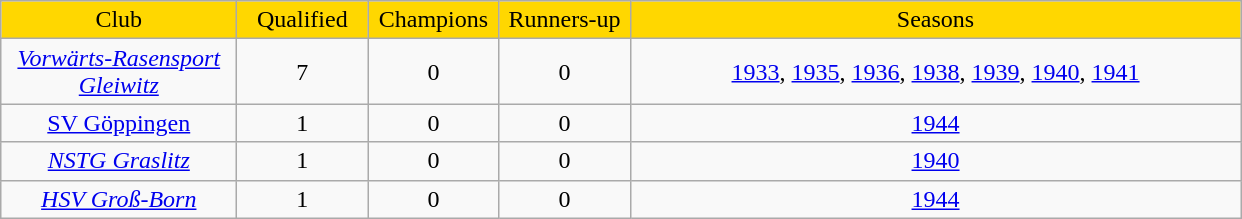<table class="wikitable sortable">
<tr align="center" bgcolor="#FFD700">
<td width="150">Club</td>
<td width="80">Qualified</td>
<td width="80">Champions</td>
<td width="80">Runners-up</td>
<td width="400">Seasons</td>
</tr>
<tr align="center">
<td><em><a href='#'>Vorwärts-Rasensport Gleiwitz</a></em></td>
<td>7</td>
<td>0</td>
<td>0</td>
<td><a href='#'>1933</a>, <a href='#'>1935</a>, <a href='#'>1936</a>, <a href='#'>1938</a>, <a href='#'>1939</a>, <a href='#'>1940</a>, <a href='#'>1941</a></td>
</tr>
<tr align="center">
<td><a href='#'>SV Göppingen</a></td>
<td>1</td>
<td>0</td>
<td>0</td>
<td><a href='#'>1944</a></td>
</tr>
<tr align="center">
<td><em><a href='#'>NSTG Graslitz</a></em></td>
<td>1</td>
<td>0</td>
<td>0</td>
<td><a href='#'>1940</a></td>
</tr>
<tr align="center">
<td><em><a href='#'>HSV Groß-Born</a></em></td>
<td>1</td>
<td>0</td>
<td>0</td>
<td><a href='#'>1944</a></td>
</tr>
</table>
